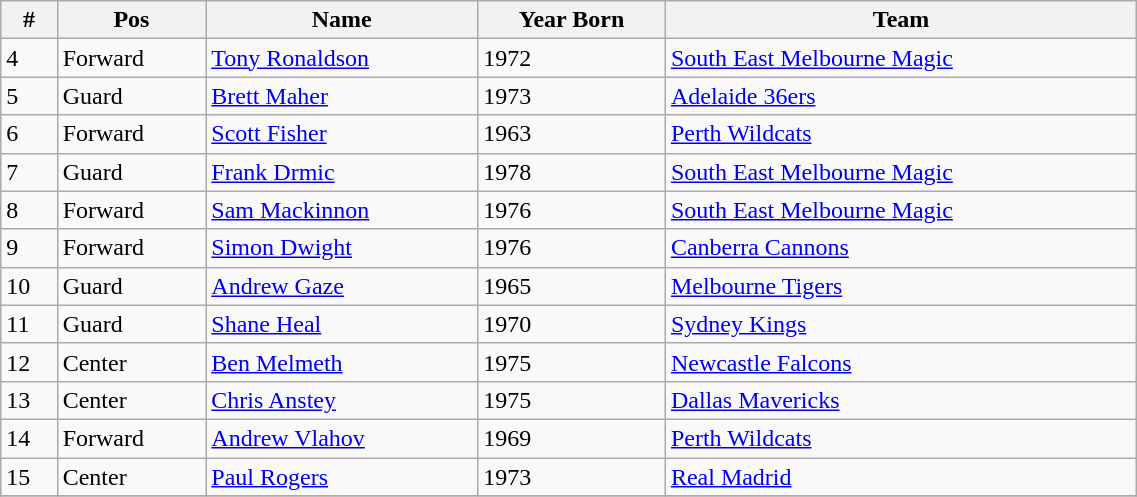<table class="wikitable" width=60%>
<tr>
<th>#</th>
<th>Pos</th>
<th>Name</th>
<th>Year Born</th>
<th>Team</th>
</tr>
<tr>
<td>4</td>
<td>Forward</td>
<td><a href='#'>Tony Ronaldson</a></td>
<td>1972</td>
<td> <a href='#'>South East Melbourne Magic</a></td>
</tr>
<tr>
<td>5</td>
<td>Guard</td>
<td><a href='#'>Brett Maher</a></td>
<td>1973</td>
<td> <a href='#'>Adelaide 36ers</a></td>
</tr>
<tr>
<td>6</td>
<td>Forward</td>
<td><a href='#'>Scott Fisher</a></td>
<td>1963</td>
<td> <a href='#'>Perth Wildcats</a></td>
</tr>
<tr>
<td>7</td>
<td>Guard</td>
<td><a href='#'>Frank Drmic</a></td>
<td>1978</td>
<td> <a href='#'>South East Melbourne Magic</a></td>
</tr>
<tr>
<td>8</td>
<td>Forward</td>
<td><a href='#'>Sam Mackinnon</a></td>
<td>1976</td>
<td> <a href='#'>South East Melbourne Magic</a></td>
</tr>
<tr>
<td>9</td>
<td>Forward</td>
<td><a href='#'>Simon Dwight</a></td>
<td>1976</td>
<td> <a href='#'>Canberra Cannons</a></td>
</tr>
<tr>
<td>10</td>
<td>Guard</td>
<td><a href='#'>Andrew Gaze</a></td>
<td>1965</td>
<td> <a href='#'>Melbourne Tigers</a></td>
</tr>
<tr>
<td>11</td>
<td>Guard</td>
<td><a href='#'>Shane Heal</a></td>
<td>1970</td>
<td> <a href='#'>Sydney Kings</a></td>
</tr>
<tr>
<td>12</td>
<td>Center</td>
<td><a href='#'>Ben Melmeth</a></td>
<td>1975</td>
<td> <a href='#'>Newcastle Falcons</a></td>
</tr>
<tr>
<td>13</td>
<td>Center</td>
<td><a href='#'>Chris Anstey</a></td>
<td>1975</td>
<td> <a href='#'>Dallas Mavericks</a></td>
</tr>
<tr>
<td>14</td>
<td>Forward</td>
<td><a href='#'>Andrew Vlahov</a></td>
<td>1969</td>
<td> <a href='#'>Perth Wildcats</a></td>
</tr>
<tr>
<td>15</td>
<td>Center</td>
<td><a href='#'>Paul Rogers</a></td>
<td>1973</td>
<td> <a href='#'>Real Madrid</a></td>
</tr>
<tr>
</tr>
</table>
